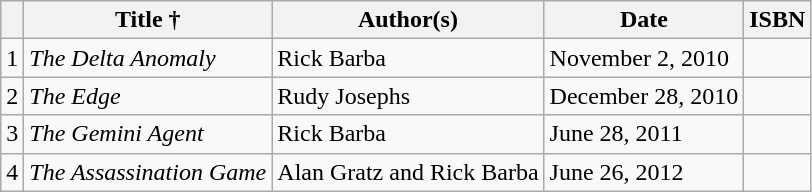<table class="wikitable">
<tr>
<th></th>
<th>Title †</th>
<th>Author(s)</th>
<th>Date</th>
<th>ISBN</th>
</tr>
<tr>
<td>1</td>
<td><em>The Delta Anomaly</em></td>
<td>Rick Barba</td>
<td>November 2, 2010</td>
<td></td>
</tr>
<tr>
<td>2</td>
<td><em>The Edge</em></td>
<td>Rudy Josephs</td>
<td>December 28, 2010</td>
<td></td>
</tr>
<tr>
<td>3</td>
<td><em>The Gemini Agent</em></td>
<td>Rick Barba</td>
<td>June 28, 2011</td>
<td></td>
</tr>
<tr>
<td>4</td>
<td><em>The Assassination Game</em></td>
<td>Alan Gratz and Rick Barba</td>
<td>June 26, 2012</td>
<td></td>
</tr>
</table>
